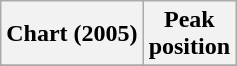<table class="wikitable sortable plainrowheaders" style="text-align:center">
<tr>
<th scope="col">Chart (2005)</th>
<th scope="col">Peak<br> position</th>
</tr>
<tr>
</tr>
</table>
